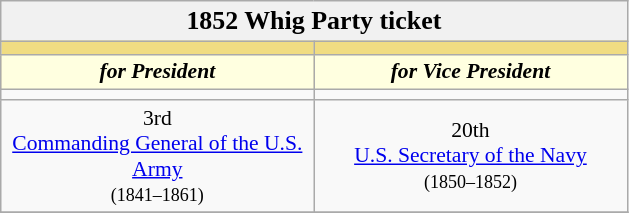<table class="wikitable" style="font-size:90%; text-align:center;">
<tr>
<td style="background:#f1f1f1;" colspan="30"><big><strong>1852 Whig Party ticket</strong></big></td>
</tr>
<tr>
<th style="width:3em; font-size:135%; background:#F0DC82; width:200px;"><a href='#'></a></th>
<th style="width:3em; font-size:135%; background:#F0DC82; width:200px;"><a href='#'></a></th>
</tr>
<tr style="color:#000000; font-size:100%; background:#F0DC82;">
<td style="width:3em; font-size:100%; color:#000; background:lightyellow; width:200px;"><strong><em>for President</em></strong></td>
<td style="width:3em; font-size:100%; color:#000; background:lightyellow; width:200px;"><strong><em>for Vice President</em></strong></td>
</tr>
<tr>
<td></td>
<td></td>
</tr>
<tr>
<td>3rd<br><a href='#'>Commanding General of the U.S. Army</a><br><small>(1841–1861)</small></td>
<td>20th<br><a href='#'>U.S. Secretary of the Navy</a><br><small>(1850–1852)</small></td>
</tr>
<tr>
</tr>
</table>
